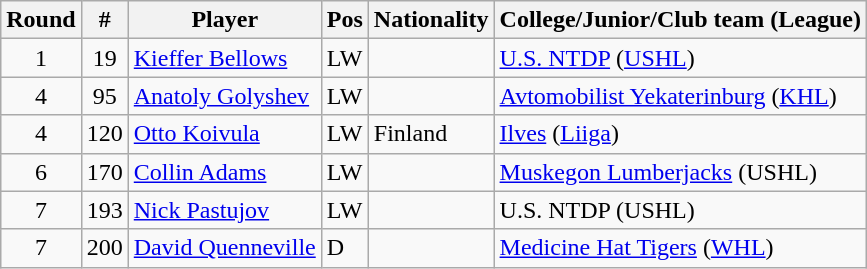<table class="wikitable">
<tr>
<th>Round</th>
<th>#</th>
<th>Player</th>
<th>Pos</th>
<th>Nationality</th>
<th>College/Junior/Club team (League)</th>
</tr>
<tr>
<td style="text-align:center">1</td>
<td style="text-align:center">19</td>
<td><a href='#'>Kieffer Bellows</a></td>
<td>LW</td>
<td></td>
<td><a href='#'>U.S. NTDP</a> (<a href='#'>USHL</a>)</td>
</tr>
<tr>
<td style="text-align:center">4</td>
<td style="text-align:center">95</td>
<td><a href='#'>Anatoly Golyshev</a></td>
<td>LW</td>
<td></td>
<td><a href='#'>Avtomobilist Yekaterinburg</a> (<a href='#'>KHL</a>)</td>
</tr>
<tr>
<td style="text-align:center">4</td>
<td style="text-align:center">120</td>
<td><a href='#'>Otto Koivula</a></td>
<td>LW</td>
<td> Finland</td>
<td><a href='#'>Ilves</a> (<a href='#'>Liiga</a>)</td>
</tr>
<tr>
<td style="text-align:center">6</td>
<td style="text-align:center">170</td>
<td><a href='#'>Collin Adams</a></td>
<td>LW</td>
<td></td>
<td><a href='#'>Muskegon Lumberjacks</a> (USHL)</td>
</tr>
<tr>
<td style="text-align:center">7</td>
<td style="text-align:center">193</td>
<td><a href='#'>Nick Pastujov</a></td>
<td>LW</td>
<td></td>
<td>U.S. NTDP (USHL)</td>
</tr>
<tr>
<td style="text-align:center">7</td>
<td style="text-align:center">200</td>
<td><a href='#'>David Quenneville</a></td>
<td>D</td>
<td></td>
<td><a href='#'>Medicine Hat Tigers</a> (<a href='#'>WHL</a>)</td>
</tr>
</table>
